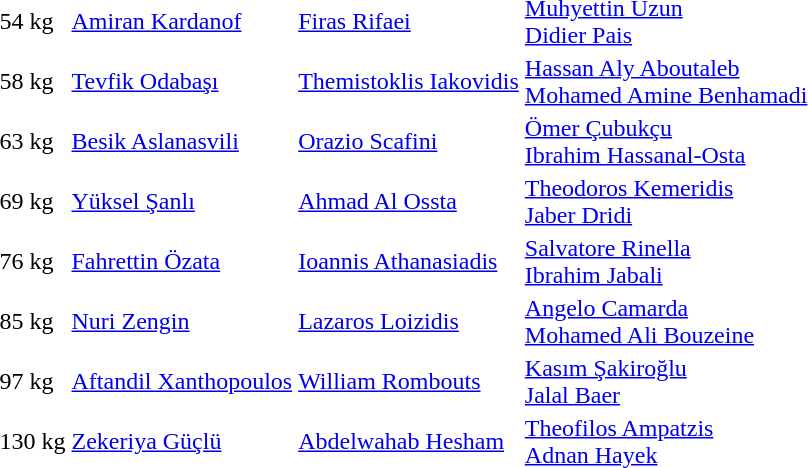<table>
<tr>
<td>54 kg</td>
<td> <a href='#'>Amiran Kardanof</a></td>
<td> <a href='#'>Firas Rifaei</a></td>
<td> <a href='#'>Muhyettin Uzun</a> <br>  <a href='#'>Didier Pais</a></td>
</tr>
<tr>
<td>58 kg</td>
<td> <a href='#'>Tevfik Odabaşı</a></td>
<td> <a href='#'>Themistoklis Iakovidis</a></td>
<td> <a href='#'>Hassan Aly Aboutaleb</a> <br>  <a href='#'>Mohamed Amine Benhamadi</a></td>
</tr>
<tr>
<td>63 kg</td>
<td> <a href='#'>Besik Aslanasvili</a></td>
<td> <a href='#'>Orazio Scafini</a></td>
<td> <a href='#'>Ömer Çubukçu</a> <br>  <a href='#'>Ibrahim Hassanal-Osta</a></td>
</tr>
<tr>
<td>69 kg</td>
<td> <a href='#'>Yüksel Şanlı</a></td>
<td> <a href='#'>Ahmad Al Ossta</a></td>
<td> <a href='#'>Theodoros Kemeridis</a> <br>  <a href='#'>Jaber Dridi</a></td>
</tr>
<tr>
<td>76 kg</td>
<td> <a href='#'>Fahrettin Özata</a></td>
<td> <a href='#'>Ioannis Athanasiadis</a></td>
<td> <a href='#'>Salvatore Rinella</a> <br>  <a href='#'>Ibrahim Jabali</a></td>
</tr>
<tr>
<td>85 kg</td>
<td> <a href='#'>Nuri Zengin</a></td>
<td> <a href='#'>Lazaros Loizidis</a></td>
<td> <a href='#'>Angelo Camarda</a> <br>  <a href='#'>Mohamed Ali Bouzeine</a></td>
</tr>
<tr>
<td>97 kg</td>
<td> <a href='#'>Aftandil Xanthopoulos</a></td>
<td> <a href='#'>William Rombouts</a></td>
<td> <a href='#'>Kasım Şakiroğlu</a> <br>  <a href='#'>Jalal Baer</a></td>
</tr>
<tr>
<td>130 kg</td>
<td> <a href='#'>Zekeriya Güçlü</a></td>
<td> <a href='#'>Abdelwahab Hesham</a></td>
<td> <a href='#'>Theofilos Ampatzis</a> <br>  <a href='#'>Adnan Hayek</a></td>
</tr>
</table>
